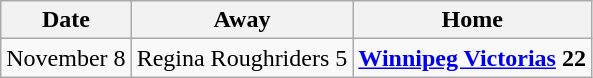<table class="wikitable">
<tr>
<th>Date</th>
<th>Away</th>
<th>Home</th>
</tr>
<tr>
<td>November 8</td>
<td>Regina Roughriders 5</td>
<td><strong><a href='#'>Winnipeg Victorias</a> 22</strong></td>
</tr>
</table>
